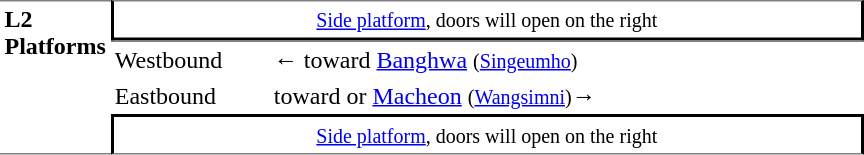<table table border=0 cellspacing=0 cellpadding=3>
<tr>
<td style="border-top:solid 1px gray;border-bottom:solid 1px gray;" width=50 rowspan=10 valign=top><strong>L2<br>Platforms</strong></td>
<td style="border-top:solid 1px gray;border-right:solid 2px black;border-left:solid 2px black;border-bottom:solid 2px black;text-align:center;" colspan=2><small><a href='#'>Side platform</a>, doors will open on the right</small></td>
</tr>
<tr>
<td style="border-bottom:solid 0px gray;border-top:solid 1px gray;" width=100>Westbound</td>
<td style="border-bottom:solid 0px gray;border-top:solid 1px gray;" width=390>←  toward <a href='#'>Banghwa</a> <small>(<a href='#'>Singeumho</a>)</small></td>
</tr>
<tr>
<td>Eastbound</td>
<td>  toward  or <a href='#'>Macheon</a> <small>(<a href='#'>Wangsimni</a>)</small>→</td>
</tr>
<tr>
<td style="border-top:solid 2px black;border-right:solid 2px black;border-left:solid 2px black;border-bottom:solid 1px gray;text-align:center;" colspan=2><small><a href='#'>Side platform</a>, doors will open on the right</small></td>
</tr>
</table>
